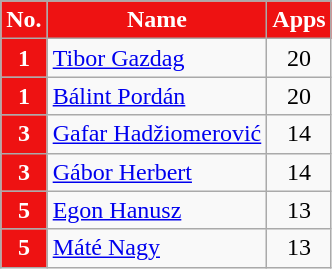<table class="wikitable" style="text-align:center;">
<tr>
</tr>
<tr>
<th style="color:#FFFFFF; background:#ee1212">No.</th>
<th style="color:#FFFFFF; background:#ee1212">Name</th>
<th style="color:#FFFFFF; background:#ee1212">Apps</th>
</tr>
<tr>
<th style="color:#FFFFFF; background:#ee1212">1</th>
<td align="left"> <a href='#'>Tibor Gazdag</a></td>
<td>20</td>
</tr>
<tr>
<th style="color:#FFFFFF; background:#ee1212">1</th>
<td align="left"> <a href='#'>Bálint Pordán</a></td>
<td>20</td>
</tr>
<tr>
<th style="color:#FFFFFF; background:#ee1212">3</th>
<td align="left"> <a href='#'>Gafar Hadžiomerović</a></td>
<td>14</td>
</tr>
<tr>
<th style="color:#FFFFFF; background:#ee1212">3</th>
<td align="left"> <a href='#'>Gábor Herbert</a></td>
<td>14</td>
</tr>
<tr>
<th style="color:#FFFFFF; background:#ee1212">5</th>
<td align="left"> <a href='#'>Egon Hanusz</a></td>
<td>13</td>
</tr>
<tr>
<th style="color:#FFFFFF; background:#ee1212">5</th>
<td align="left"> <a href='#'>Máté Nagy</a></td>
<td>13</td>
</tr>
</table>
